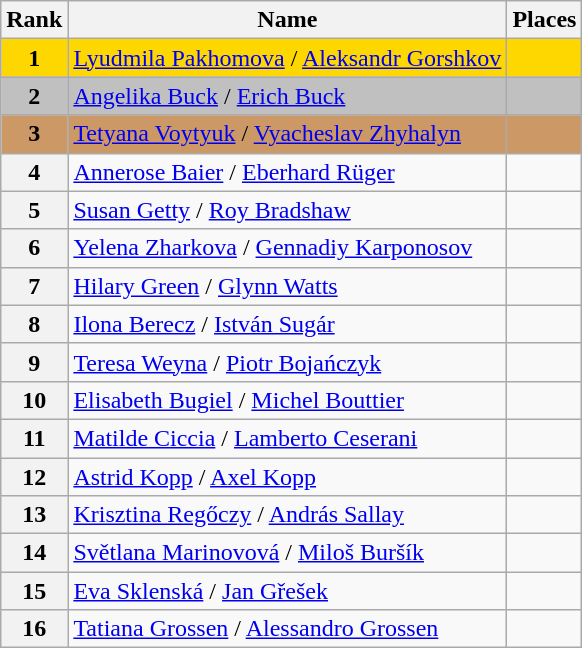<table class="wikitable">
<tr>
<th>Rank</th>
<th>Name</th>
<th>Places</th>
</tr>
<tr bgcolor="gold">
<td align="center"><strong>1</strong></td>
<td> <a href='#'>Lyudmila Pakhomova</a> / <a href='#'>Aleksandr Gorshkov</a></td>
<td></td>
</tr>
<tr bgcolor="silver">
<td align="center"><strong>2</strong></td>
<td> <a href='#'>Angelika Buck</a> / <a href='#'>Erich Buck</a></td>
<td></td>
</tr>
<tr bgcolor="cc9966">
<td align="center"><strong>3</strong></td>
<td> <a href='#'>Tetyana Voytyuk</a> / <a href='#'>Vyacheslav Zhyhalyn</a></td>
<td></td>
</tr>
<tr>
<th>4</th>
<td> <a href='#'>Annerose Baier</a> / <a href='#'>Eberhard Rüger</a></td>
<td></td>
</tr>
<tr>
<th>5</th>
<td> <a href='#'>Susan Getty</a> / <a href='#'>Roy Bradshaw</a></td>
<td></td>
</tr>
<tr>
<th>6</th>
<td> <a href='#'>Yelena Zharkova</a> / <a href='#'>Gennadiy Karponosov</a></td>
<td></td>
</tr>
<tr>
<th>7</th>
<td> <a href='#'>Hilary Green</a> / <a href='#'>Glynn Watts</a></td>
<td></td>
</tr>
<tr>
<th>8</th>
<td> <a href='#'>Ilona Berecz</a> / <a href='#'>István Sugár</a></td>
<td></td>
</tr>
<tr>
<th>9</th>
<td> <a href='#'>Teresa Weyna</a> / <a href='#'>Piotr Bojańczyk</a></td>
<td></td>
</tr>
<tr>
<th>10</th>
<td> <a href='#'>Elisabeth Bugiel</a> / <a href='#'>Michel Bouttier</a></td>
<td></td>
</tr>
<tr>
<th>11</th>
<td> <a href='#'>Matilde Ciccia</a> / <a href='#'>Lamberto Ceserani</a></td>
<td></td>
</tr>
<tr>
<th>12</th>
<td> <a href='#'>Astrid Kopp</a> / <a href='#'>Axel Kopp</a></td>
<td></td>
</tr>
<tr>
<th>13</th>
<td> <a href='#'>Krisztina Regőczy</a> / <a href='#'>András Sallay</a></td>
<td></td>
</tr>
<tr>
<th>14</th>
<td> <a href='#'>Světlana Marinovová</a> / <a href='#'>Miloš Buršík</a></td>
<td></td>
</tr>
<tr>
<th>15</th>
<td> <a href='#'>Eva Sklenská</a> / <a href='#'>Jan Gřešek</a></td>
<td></td>
</tr>
<tr>
<th>16</th>
<td> <a href='#'>Tatiana Grossen</a> / <a href='#'>Alessandro Grossen</a></td>
<td></td>
</tr>
</table>
